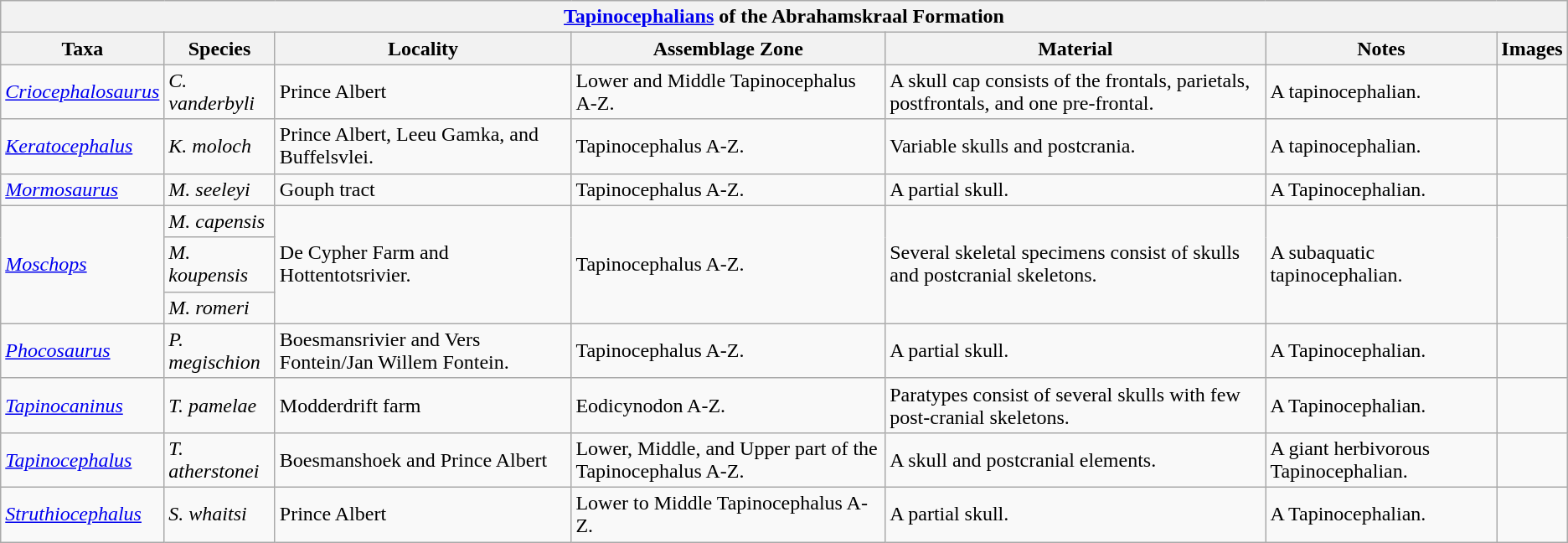<table class="wikitable" align="center">
<tr>
<th colspan="7" align="center"><strong><a href='#'>Tapinocephalians</a></strong> of the Abrahamskraal Formation</th>
</tr>
<tr>
<th>Taxa</th>
<th>Species</th>
<th>Locality</th>
<th>Assemblage Zone</th>
<th>Material</th>
<th>Notes</th>
<th>Images</th>
</tr>
<tr>
<td><em><a href='#'>Criocephalosaurus</a></em></td>
<td><em>C. vanderbyli</em></td>
<td>Prince Albert</td>
<td>Lower and Middle Tapinocephalus A-Z.</td>
<td>A skull cap consists of the frontals, parietals, postfrontals, and one pre-frontal.</td>
<td>A tapinocephalian.</td>
<td></td>
</tr>
<tr>
<td><em><a href='#'>Keratocephalus</a></em></td>
<td><em>K. moloch</em></td>
<td>Prince Albert, Leeu Gamka, and Buffelsvlei.</td>
<td>Tapinocephalus A-Z.</td>
<td>Variable skulls and postcrania.</td>
<td>A tapinocephalian.</td>
<td></td>
</tr>
<tr>
<td><em><a href='#'>Mormosaurus</a></em></td>
<td><em>M. seeleyi</em></td>
<td>Gouph tract</td>
<td>Tapinocephalus A-Z.</td>
<td>A partial skull.</td>
<td>A Tapinocephalian.</td>
<td></td>
</tr>
<tr>
<td rowspan = "3"><em><a href='#'>Moschops</a></em></td>
<td><em>M. capensis</em></td>
<td rowspan = "3">De Cypher Farm and Hottentotsrivier.</td>
<td rowspan = "3">Tapinocephalus A-Z.</td>
<td rowspan = "3">Several skeletal specimens consist of skulls and postcranial skeletons.</td>
<td rowspan = "3">A subaquatic tapinocephalian.</td>
<td rowspan = "3"></td>
</tr>
<tr>
<td><em>M. koupensis</em></td>
</tr>
<tr>
<td><em>M. romeri</em></td>
</tr>
<tr>
<td><em><a href='#'>Phocosaurus</a></em></td>
<td><em>P. megischion</em></td>
<td>Boesmansrivier and Vers Fontein/Jan Willem Fontein.</td>
<td>Tapinocephalus A-Z.</td>
<td>A partial skull.</td>
<td>A Tapinocephalian.</td>
<td></td>
</tr>
<tr>
<td><em><a href='#'>Tapinocaninus</a></em></td>
<td><em>T. pamelae</em></td>
<td>Modderdrift farm</td>
<td>Eodicynodon A-Z.</td>
<td>Paratypes consist of several skulls with few post-cranial skeletons.</td>
<td>A  Tapinocephalian.</td>
<td></td>
</tr>
<tr>
<td><em><a href='#'>Tapinocephalus</a></em></td>
<td><em>T. atherstonei</em></td>
<td>Boesmanshoek and Prince Albert</td>
<td>Lower, Middle, and Upper part of the Tapinocephalus A-Z.</td>
<td>A skull and postcranial elements.</td>
<td>A giant herbivorous Tapinocephalian.</td>
<td></td>
</tr>
<tr>
<td><em><a href='#'>Struthiocephalus</a></em></td>
<td><em>S. whaitsi</em></td>
<td>Prince Albert</td>
<td>Lower to Middle Tapinocephalus A-Z.</td>
<td>A partial skull.</td>
<td>A Tapinocephalian.</td>
<td></td>
</tr>
</table>
